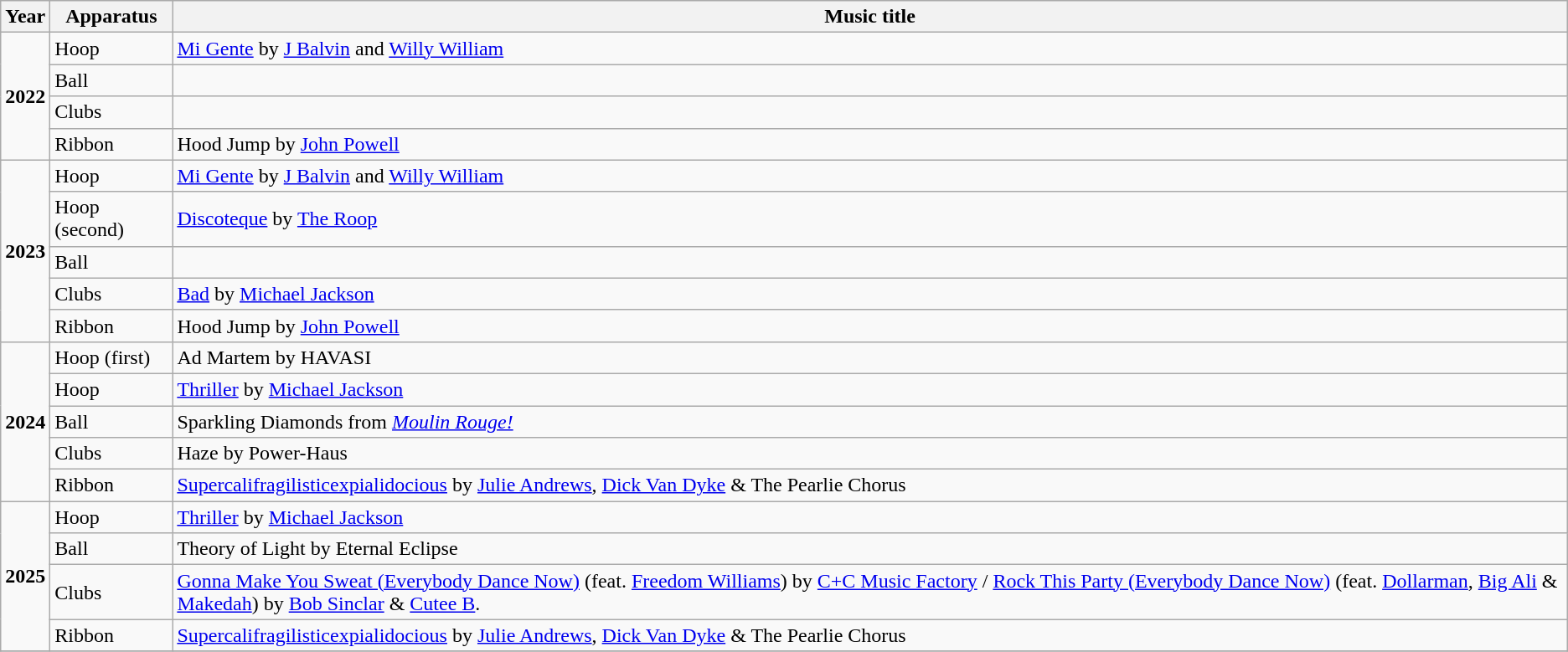<table class="wikitable">
<tr>
<th>Year</th>
<th>Apparatus</th>
<th>Music title</th>
</tr>
<tr>
<td rowspan="4"><strong>2022</strong></td>
<td>Hoop</td>
<td><a href='#'>Mi Gente</a> by <a href='#'>J Balvin</a> and <a href='#'>Willy William</a></td>
</tr>
<tr>
<td>Ball</td>
<td></td>
</tr>
<tr>
<td>Clubs</td>
<td></td>
</tr>
<tr>
<td>Ribbon</td>
<td>Hood Jump by <a href='#'>John Powell</a></td>
</tr>
<tr>
<td rowspan="5"><strong>2023</strong></td>
<td>Hoop</td>
<td><a href='#'>Mi Gente</a> by <a href='#'>J Balvin</a> and <a href='#'>Willy William</a></td>
</tr>
<tr>
<td>Hoop (second)</td>
<td><a href='#'>Discoteque</a>  by <a href='#'>The Roop</a></td>
</tr>
<tr>
<td>Ball</td>
<td></td>
</tr>
<tr>
<td>Clubs</td>
<td><a href='#'>Bad</a> by <a href='#'>Michael Jackson</a></td>
</tr>
<tr>
<td>Ribbon</td>
<td>Hood Jump by <a href='#'>John Powell</a></td>
</tr>
<tr>
<td rowspan="5"><strong>2024</strong></td>
<td>Hoop (first)</td>
<td>Ad Martem  by HAVASI</td>
</tr>
<tr>
<td>Hoop</td>
<td><a href='#'>Thriller</a> by <a href='#'>Michael Jackson</a></td>
</tr>
<tr>
<td>Ball</td>
<td>Sparkling Diamonds from <em><a href='#'>Moulin Rouge!</a></em></td>
</tr>
<tr>
<td>Clubs</td>
<td>Haze by Power-Haus</td>
</tr>
<tr>
<td>Ribbon</td>
<td><a href='#'>Supercalifragilisticexpialidocious</a> by <a href='#'>Julie Andrews</a>, <a href='#'>Dick Van Dyke</a> & The Pearlie Chorus</td>
</tr>
<tr>
<td rowspan="4"><strong>2025</strong></td>
<td>Hoop</td>
<td><a href='#'>Thriller</a> by <a href='#'>Michael Jackson</a></td>
</tr>
<tr>
<td>Ball</td>
<td>Theory of Light by Eternal Eclipse</td>
</tr>
<tr>
<td>Clubs</td>
<td><a href='#'>Gonna Make You Sweat (Everybody Dance Now)</a> (feat. <a href='#'>Freedom Williams</a>) by <a href='#'>C+C Music Factory</a> / <a href='#'>Rock This Party (Everybody Dance Now)</a> (feat. <a href='#'>Dollarman</a>, <a href='#'>Big Ali</a> & <a href='#'>Makedah</a>) by <a href='#'>Bob Sinclar</a> & <a href='#'>Cutee B</a>.</td>
</tr>
<tr>
<td>Ribbon</td>
<td><a href='#'>Supercalifragilisticexpialidocious</a> by <a href='#'>Julie Andrews</a>, <a href='#'>Dick Van Dyke</a> & The Pearlie Chorus</td>
</tr>
<tr>
</tr>
</table>
